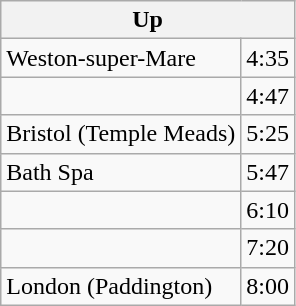<table class="wikitable" style="float: left; clear: none; margin: 1em;">
<tr>
<th colspan=2>Up</th>
</tr>
<tr>
<td>Weston-super-Mare</td>
<td>4:35</td>
</tr>
<tr>
<td></td>
<td>4:47</td>
</tr>
<tr>
<td>Bristol (Temple Meads)</td>
<td>5:25</td>
</tr>
<tr>
<td>Bath Spa</td>
<td>5:47</td>
</tr>
<tr>
<td></td>
<td>6:10</td>
</tr>
<tr>
<td></td>
<td>7:20</td>
</tr>
<tr>
<td>London (Paddington)</td>
<td>8:00</td>
</tr>
</table>
